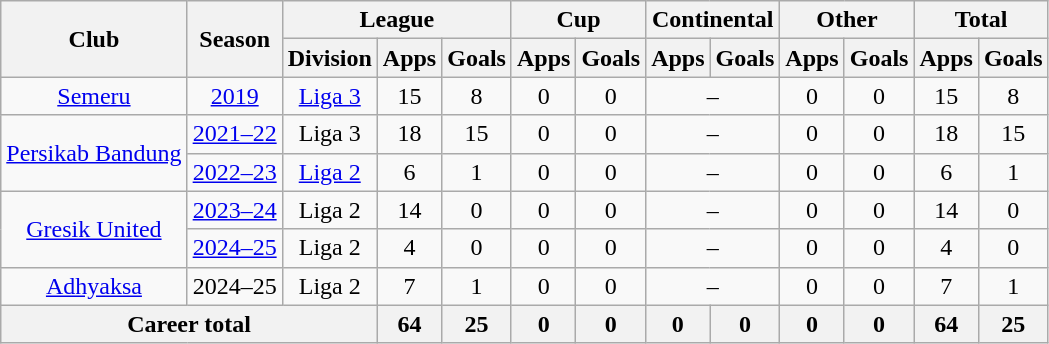<table class="wikitable" style="text-align: center">
<tr>
<th rowspan="2">Club</th>
<th rowspan="2">Season</th>
<th colspan="3">League</th>
<th colspan="2">Cup</th>
<th colspan="2">Continental</th>
<th colspan="2">Other</th>
<th colspan="3">Total</th>
</tr>
<tr>
<th>Division</th>
<th>Apps</th>
<th>Goals</th>
<th>Apps</th>
<th>Goals</th>
<th>Apps</th>
<th>Goals</th>
<th>Apps</th>
<th>Goals</th>
<th>Apps</th>
<th>Goals</th>
</tr>
<tr>
<td rowspan="1"><a href='#'>Semeru</a></td>
<td><a href='#'>2019</a></td>
<td rowspan="1" valign="center"><a href='#'>Liga 3</a></td>
<td>15</td>
<td>8</td>
<td>0</td>
<td>0</td>
<td colspan="2">–</td>
<td>0</td>
<td>0</td>
<td>15</td>
<td>8</td>
</tr>
<tr>
<td rowspan="2"><a href='#'>Persikab Bandung</a></td>
<td><a href='#'>2021–22</a></td>
<td rowspan="1" valign="center">Liga 3</td>
<td>18</td>
<td>15</td>
<td>0</td>
<td>0</td>
<td colspan="2">–</td>
<td>0</td>
<td>0</td>
<td>18</td>
<td>15</td>
</tr>
<tr>
<td><a href='#'>2022–23</a></td>
<td rowspan="1" valign="center"><a href='#'>Liga 2</a></td>
<td>6</td>
<td>1</td>
<td>0</td>
<td>0</td>
<td colspan="2">–</td>
<td>0</td>
<td>0</td>
<td>6</td>
<td>1</td>
</tr>
<tr>
<td rowspan="2"><a href='#'>Gresik United</a></td>
<td><a href='#'>2023–24</a></td>
<td rowspan="1" valign="center">Liga 2</td>
<td>14</td>
<td>0</td>
<td>0</td>
<td>0</td>
<td colspan="2">–</td>
<td>0</td>
<td>0</td>
<td>14</td>
<td>0</td>
</tr>
<tr>
<td><a href='#'>2024–25</a></td>
<td rowspan="1" valign="center">Liga 2</td>
<td>4</td>
<td>0</td>
<td>0</td>
<td>0</td>
<td colspan="2">–</td>
<td>0</td>
<td>0</td>
<td>4</td>
<td>0</td>
</tr>
<tr>
<td rowspan="1"><a href='#'>Adhyaksa</a></td>
<td>2024–25</td>
<td rowspan="1" valign="center">Liga 2</td>
<td>7</td>
<td>1</td>
<td>0</td>
<td>0</td>
<td colspan="2">–</td>
<td>0</td>
<td>0</td>
<td>7</td>
<td>1</td>
</tr>
<tr>
<th colspan="3">Career total</th>
<th>64</th>
<th>25</th>
<th>0</th>
<th>0</th>
<th>0</th>
<th>0</th>
<th>0</th>
<th>0</th>
<th>64</th>
<th>25</th>
</tr>
</table>
